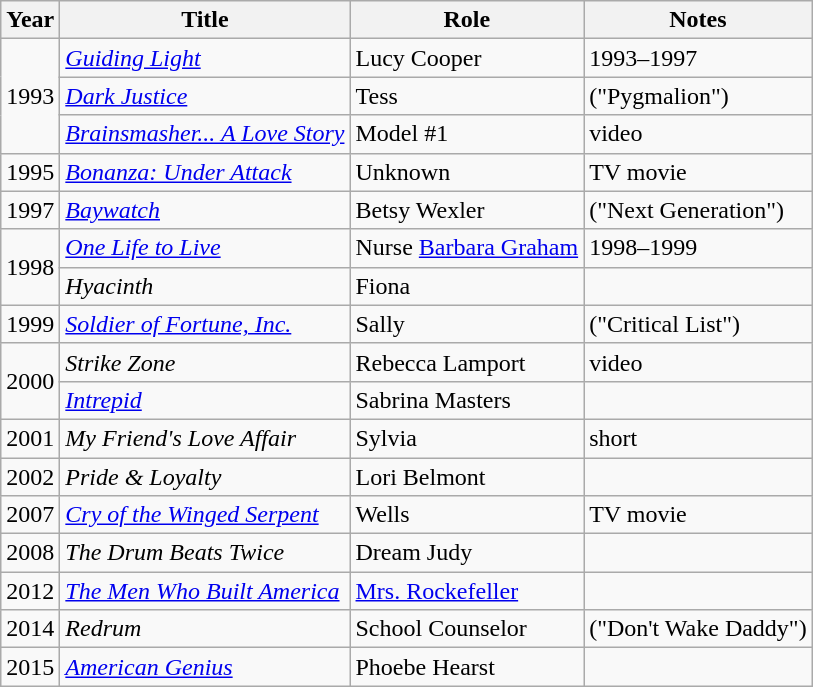<table class="wikitable sortable">
<tr>
<th>Year</th>
<th>Title</th>
<th>Role</th>
<th>Notes</th>
</tr>
<tr>
<td rowspan="3">1993</td>
<td><em><a href='#'>Guiding Light</a></em></td>
<td>Lucy Cooper</td>
<td>1993–1997</td>
</tr>
<tr>
<td><em><a href='#'>Dark Justice</a></em></td>
<td>Tess</td>
<td>("Pygmalion")</td>
</tr>
<tr>
<td><em><a href='#'>Brainsmasher... A Love Story</a></em></td>
<td>Model #1</td>
<td>video</td>
</tr>
<tr>
<td>1995</td>
<td><em><a href='#'>Bonanza: Under Attack</a></em></td>
<td>Unknown</td>
<td>TV movie</td>
</tr>
<tr>
<td>1997</td>
<td><em><a href='#'>Baywatch</a></em></td>
<td>Betsy Wexler</td>
<td>("Next Generation")</td>
</tr>
<tr>
<td rowspan="2">1998</td>
<td><em><a href='#'>One Life to Live</a></em></td>
<td>Nurse <a href='#'>Barbara Graham</a></td>
<td>1998–1999</td>
</tr>
<tr>
<td><em>Hyacinth</em></td>
<td>Fiona</td>
<td></td>
</tr>
<tr>
<td>1999</td>
<td><em><a href='#'>Soldier of Fortune, Inc.</a></em></td>
<td>Sally</td>
<td>("Critical List")</td>
</tr>
<tr>
<td rowspan="2">2000</td>
<td><em>Strike Zone</em></td>
<td>Rebecca Lamport</td>
<td>video</td>
</tr>
<tr>
<td><em><a href='#'>Intrepid</a></em></td>
<td>Sabrina Masters</td>
<td></td>
</tr>
<tr>
<td>2001</td>
<td><em>My Friend's Love Affair</em></td>
<td>Sylvia</td>
<td>short</td>
</tr>
<tr>
<td>2002</td>
<td><em>Pride & Loyalty</em></td>
<td>Lori Belmont</td>
<td></td>
</tr>
<tr>
<td>2007</td>
<td><em><a href='#'>Cry of the Winged Serpent</a></em></td>
<td>Wells</td>
<td>TV movie</td>
</tr>
<tr>
<td>2008</td>
<td><em>The Drum Beats Twice</em></td>
<td>Dream Judy</td>
<td></td>
</tr>
<tr>
<td>2012</td>
<td><em><a href='#'>The Men Who Built America</a></em></td>
<td><a href='#'>Mrs. Rockefeller</a></td>
<td></td>
</tr>
<tr>
<td>2014</td>
<td><em>Redrum</em></td>
<td>School Counselor</td>
<td>("Don't Wake Daddy")</td>
</tr>
<tr>
<td>2015</td>
<td><em><a href='#'>American Genius</a></em></td>
<td>Phoebe Hearst</td>
<td></td>
</tr>
</table>
